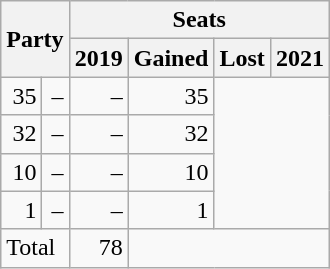<table class="wikitable" style="text-align:right;">
<tr>
<th colspan="2" rowspan="2">Party</th>
<th colspan="4">Seats</th>
</tr>
<tr>
<th>2019</th>
<th>Gained</th>
<th>Lost</th>
<th>2021</th>
</tr>
<tr>
<td>35</td>
<td>–</td>
<td>–</td>
<td>35</td>
</tr>
<tr>
<td>32</td>
<td>–</td>
<td>–</td>
<td>32</td>
</tr>
<tr>
<td>10</td>
<td>–</td>
<td>–</td>
<td>10</td>
</tr>
<tr>
<td>1</td>
<td>–</td>
<td>–</td>
<td>1</td>
</tr>
<tr>
<td colspan="2" style="text-align: left;">Total</td>
<td>78</td>
<td colspan="6"></td>
</tr>
</table>
